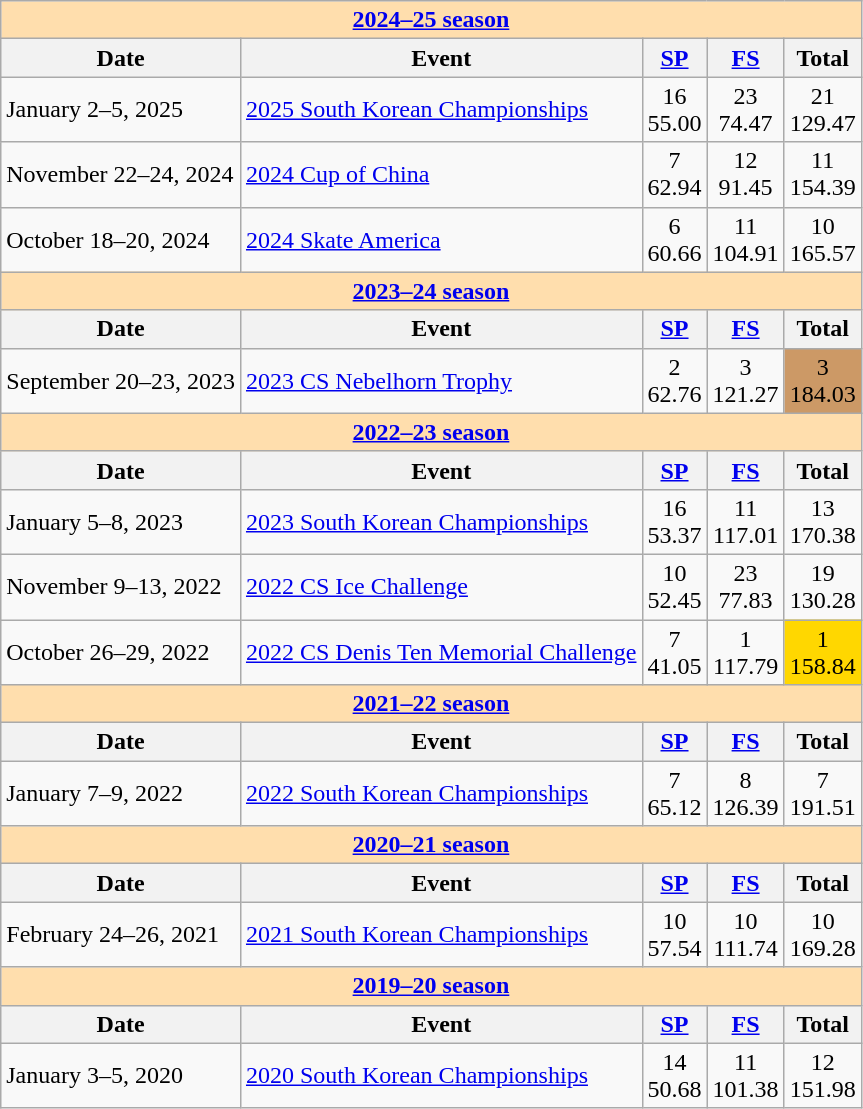<table class="wikitable">
<tr>
<th style="background-color: #ffdead;" colspan=5 align=center><a href='#'>2024–25 season</a></th>
</tr>
<tr>
<th>Date</th>
<th>Event</th>
<th><a href='#'>SP</a></th>
<th><a href='#'>FS</a></th>
<th>Total</th>
</tr>
<tr>
<td>January 2–5, 2025</td>
<td><a href='#'>2025 South Korean Championships</a></td>
<td align=center>16 <br> 55.00</td>
<td align=center>23 <br> 74.47</td>
<td align=center>21 <br> 129.47</td>
</tr>
<tr>
<td>November 22–24, 2024</td>
<td><a href='#'>2024 Cup of China</a></td>
<td align=center>7 <br> 62.94</td>
<td align=center>12 <br> 91.45</td>
<td align=center>11 <br> 154.39</td>
</tr>
<tr>
<td>October 18–20, 2024</td>
<td><a href='#'>2024 Skate America</a></td>
<td align=center>6 <br> 60.66</td>
<td align=center>11 <br> 104.91</td>
<td align=center>10 <br> 165.57</td>
</tr>
<tr>
<th style="background-color: #ffdead;" colspan=5 align=center><a href='#'>2023–24 season</a></th>
</tr>
<tr>
<th>Date</th>
<th>Event</th>
<th><a href='#'>SP</a></th>
<th><a href='#'>FS</a></th>
<th>Total</th>
</tr>
<tr>
<td>September 20–23, 2023</td>
<td><a href='#'>2023 CS Nebelhorn Trophy</a></td>
<td align=center>2 <br> 62.76</td>
<td align=center>3 <br> 121.27</td>
<td align=center bgcolor=cc9966>3 <br> 184.03</td>
</tr>
<tr>
<th style="background-color: #ffdead;" colspan=5 align=center><a href='#'>2022–23 season</a></th>
</tr>
<tr>
<th>Date</th>
<th>Event</th>
<th><a href='#'>SP</a></th>
<th><a href='#'>FS</a></th>
<th>Total</th>
</tr>
<tr>
<td>January 5–8, 2023</td>
<td><a href='#'>2023 South Korean Championships</a></td>
<td align=center>16 <br> 53.37</td>
<td align=center>11 <br> 117.01</td>
<td align=center>13 <br> 170.38</td>
</tr>
<tr>
<td>November 9–13, 2022</td>
<td><a href='#'>2022 CS Ice Challenge</a></td>
<td align=center>10 <br> 52.45</td>
<td align=center>23 <br> 77.83</td>
<td align=center>19 <br> 130.28</td>
</tr>
<tr>
<td>October 26–29, 2022</td>
<td><a href='#'>2022 CS Denis Ten Memorial Challenge</a></td>
<td align=center>7 <br> 41.05</td>
<td align=center>1 <br> 117.79</td>
<td align=center bgcolor=gold>1 <br> 158.84</td>
</tr>
<tr>
<th style="background-color: #ffdead;" colspan=5 align=center><a href='#'>2021–22 season</a></th>
</tr>
<tr>
<th>Date</th>
<th>Event</th>
<th><a href='#'>SP</a></th>
<th><a href='#'>FS</a></th>
<th>Total</th>
</tr>
<tr>
<td>January 7–9, 2022</td>
<td><a href='#'>2022 South Korean Championships</a></td>
<td align=center>7 <br> 65.12</td>
<td align=center>8 <br> 126.39</td>
<td align=center>7 <br> 191.51</td>
</tr>
<tr>
<th style="background-color: #ffdead;" colspan=5 align=center><a href='#'>2020–21 season</a></th>
</tr>
<tr>
<th>Date</th>
<th>Event</th>
<th><a href='#'>SP</a></th>
<th><a href='#'>FS</a></th>
<th>Total</th>
</tr>
<tr>
<td>February 24–26, 2021</td>
<td><a href='#'>2021 South Korean Championships</a></td>
<td align=center>10 <br> 57.54</td>
<td align=center>10 <br> 111.74</td>
<td align=center>10 <br> 169.28</td>
</tr>
<tr>
<th style="background-color: #ffdead;" colspan=5 align=center><a href='#'>2019–20 season</a></th>
</tr>
<tr>
<th>Date</th>
<th>Event</th>
<th><a href='#'>SP</a></th>
<th><a href='#'>FS</a></th>
<th>Total</th>
</tr>
<tr>
<td>January 3–5, 2020</td>
<td><a href='#'>2020 South Korean Championships</a></td>
<td align=center>14 <br> 50.68</td>
<td align=center>11 <br> 101.38</td>
<td align=center>12 <br> 151.98</td>
</tr>
</table>
